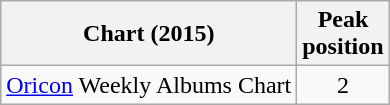<table class="wikitable sortable" border="1">
<tr>
<th>Chart (2015)</th>
<th>Peak<br>position</th>
</tr>
<tr>
<td><a href='#'>Oricon</a> Weekly Albums Chart</td>
<td style="text-align:center;">2</td>
</tr>
</table>
